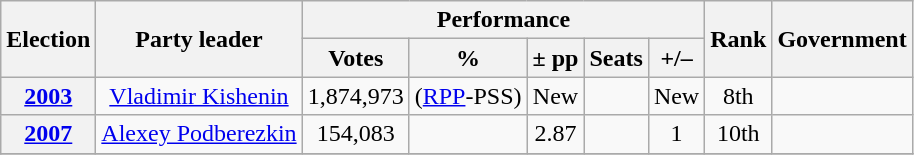<table class=wikitable style=text-align:center>
<tr>
<th rowspan="2"><strong>Election</strong></th>
<th rowspan="2">Party leader</th>
<th colspan="5" scope="col">Performance</th>
<th rowspan="2">Rank</th>
<th rowspan="2">Government</th>
</tr>
<tr>
<th><strong>Votes</strong></th>
<th><strong>%</strong></th>
<th><strong>± pp</strong></th>
<th><strong>Seats</strong></th>
<th><strong>+/–</strong></th>
</tr>
<tr>
<th><a href='#'>2003</a></th>
<td><a href='#'>Vladimir Kishenin</a></td>
<td>1,874,973</td>
<td> (<a href='#'>RPP</a>-PSS)</td>
<td>New</td>
<td></td>
<td>New</td>
<td>8th</td>
<td></td>
</tr>
<tr>
<th><a href='#'>2007</a></th>
<td><a href='#'>Alexey Podberezkin</a></td>
<td>154,083</td>
<td></td>
<td> 2.87</td>
<td></td>
<td> 1</td>
<td> 10th</td>
<td></td>
</tr>
<tr>
</tr>
</table>
